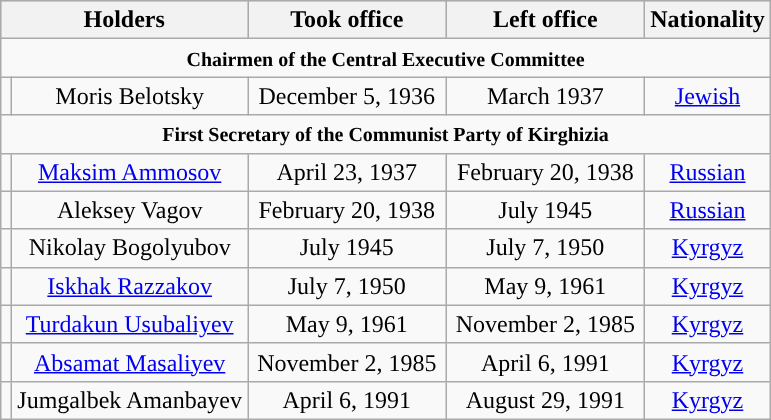<table class="wikitable" style="text-align:center">
<tr style="background:#cccccc">
<th colspan="2" width="150">Holders</th>
<th rowspan="1" width="125">Took office</th>
<th rowspan="1" width="125">Left office</th>
<th>Nationality</th>
</tr>
<tr>
<td colspan="5" align="center"><strong><small>Chairmen of the Central Executive Committee</small></strong></td>
</tr>
<tr>
<td rowspan="1" style="background-color: "></td>
<td rowspan=1>Moris Belotsky<br></td>
<td rowspan=1>December 5, 1936</td>
<td rowspan=1>March 1937</td>
<td rowspan=1><a href='#'>Jewish</a><br></td>
</tr>
<tr>
<td colspan="5" align="center"><strong><small>First Secretary of the Communist Party of Kirghizia</small></strong></td>
</tr>
<tr>
<td rowspan="1" style="background-color: "></td>
<td rowspan=1><a href='#'>Maksim Ammosov</a><br></td>
<td rowspan=1>April 23, 1937<br></td>
<td rowspan=1>February 20, 1938<br></td>
<td rowspan=1><a href='#'>Russian</a><br></td>
</tr>
<tr>
<td rowspan="1" style="background-color: "></td>
<td rowspan=1>Aleksey Vagov<br></td>
<td rowspan=1>February 20, 1938<br></td>
<td rowspan=1>July 1945<br></td>
<td rowspan=1><a href='#'>Russian</a><br></td>
</tr>
<tr>
<td rowspan="1" style="background-color: "></td>
<td rowspan=1>Nikolay Bogolyubov<br></td>
<td rowspan=1>July 1945<br></td>
<td rowspan=1>July 7, 1950<br></td>
<td rowspan=1><a href='#'>Kyrgyz</a><br></td>
</tr>
<tr>
<td rowspan="1" style="background-color: "></td>
<td rowspan=1><a href='#'>Iskhak Razzakov</a><br></td>
<td rowspan=1>July 7, 1950<br></td>
<td rowspan=1>May 9, 1961<br></td>
<td rowspan=1><a href='#'>Kyrgyz</a><br></td>
</tr>
<tr>
<td rowspan="1" style="background-color: "></td>
<td rowspan=1><a href='#'>Turdakun Usubaliyev</a><br></td>
<td rowspan=1>May 9, 1961<br></td>
<td rowspan=1>November 2, 1985<br></td>
<td rowspan=1><a href='#'>Kyrgyz</a><br></td>
</tr>
<tr>
<td rowspan="1" style="background-color: "></td>
<td rowspan=1><a href='#'>Absamat Masaliyev</a><br></td>
<td rowspan=1>November 2, 1985<br></td>
<td rowspan=1>April 6, 1991<br></td>
<td rowspan=1><a href='#'>Kyrgyz</a><br></td>
</tr>
<tr>
<td rowspan="1" style="background-color: "></td>
<td rowspan=1>Jumgalbek Amanbayev<br></td>
<td rowspan=1>April 6, 1991<br></td>
<td rowspan=1>August 29, 1991<br></td>
<td rowspan=1><a href='#'>Kyrgyz</a><br></td>
</tr>
</table>
